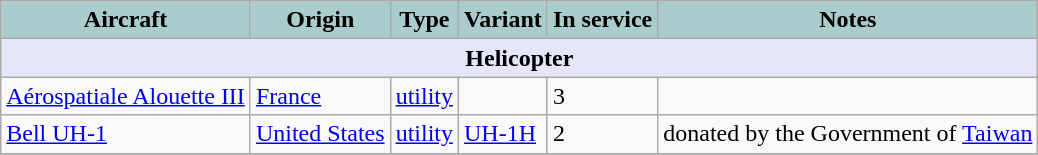<table class="wikitable">
<tr>
<th style="text-align:center; background:#acc;">Aircraft</th>
<th style="text-align: center; background:#acc;">Origin</th>
<th style="text-align:l center; background:#acc;">Type</th>
<th style="text-align:left; background:#acc;">Variant</th>
<th style="text-align:center; background:#acc;">In service</th>
<th style="text-align: center; background:#acc;">Notes</th>
</tr>
<tr>
<th style="align: center; background: lavender;" colspan="7">Helicopter</th>
</tr>
<tr>
<td><a href='#'>Aérospatiale Alouette III</a></td>
<td><a href='#'>France</a></td>
<td><a href='#'>utility</a></td>
<td></td>
<td>3</td>
<td></td>
</tr>
<tr>
<td><a href='#'>Bell UH-1</a></td>
<td><a href='#'>United States</a></td>
<td><a href='#'>utility</a></td>
<td><a href='#'>UH-1H</a></td>
<td>2</td>
<td>donated by the Government of <a href='#'>Taiwan</a></td>
</tr>
<tr>
</tr>
</table>
